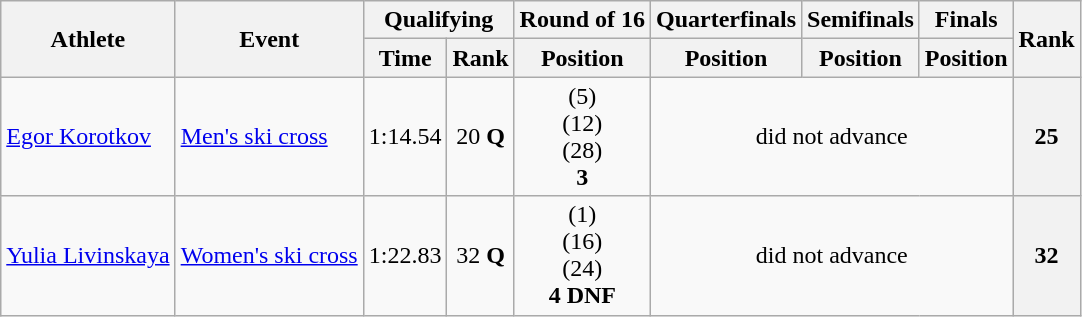<table class="wikitable">
<tr>
<th rowspan="2">Athlete</th>
<th rowspan="2">Event</th>
<th colspan="2">Qualifying</th>
<th>Round of 16</th>
<th>Quarterfinals</th>
<th>Semifinals</th>
<th>Finals</th>
<th rowspan="2">Rank</th>
</tr>
<tr>
<th>Time</th>
<th>Rank</th>
<th>Position</th>
<th>Position</th>
<th>Position</th>
<th>Position</th>
</tr>
<tr>
<td><a href='#'>Egor Korotkov</a></td>
<td><a href='#'>Men's ski cross</a></td>
<td align="center">1:14.54</td>
<td align="center">20 <strong>Q</strong></td>
<td align="center"> (5)<br> (12)<br> (28)<br> <strong>3</strong></td>
<td align="center" colspan=3>did not advance</td>
<th align="center">25</th>
</tr>
<tr>
<td><a href='#'>Yulia Livinskaya</a></td>
<td><a href='#'>Women's ski cross</a></td>
<td align="center">1:22.83</td>
<td align="center">32 <strong>Q</strong></td>
<td align="center"> (1)<br> (16)<br> (24)<br> <strong>4</strong> <strong>DNF</strong></td>
<td align="center" colspan=3>did not advance</td>
<th align="center">32</th>
</tr>
</table>
